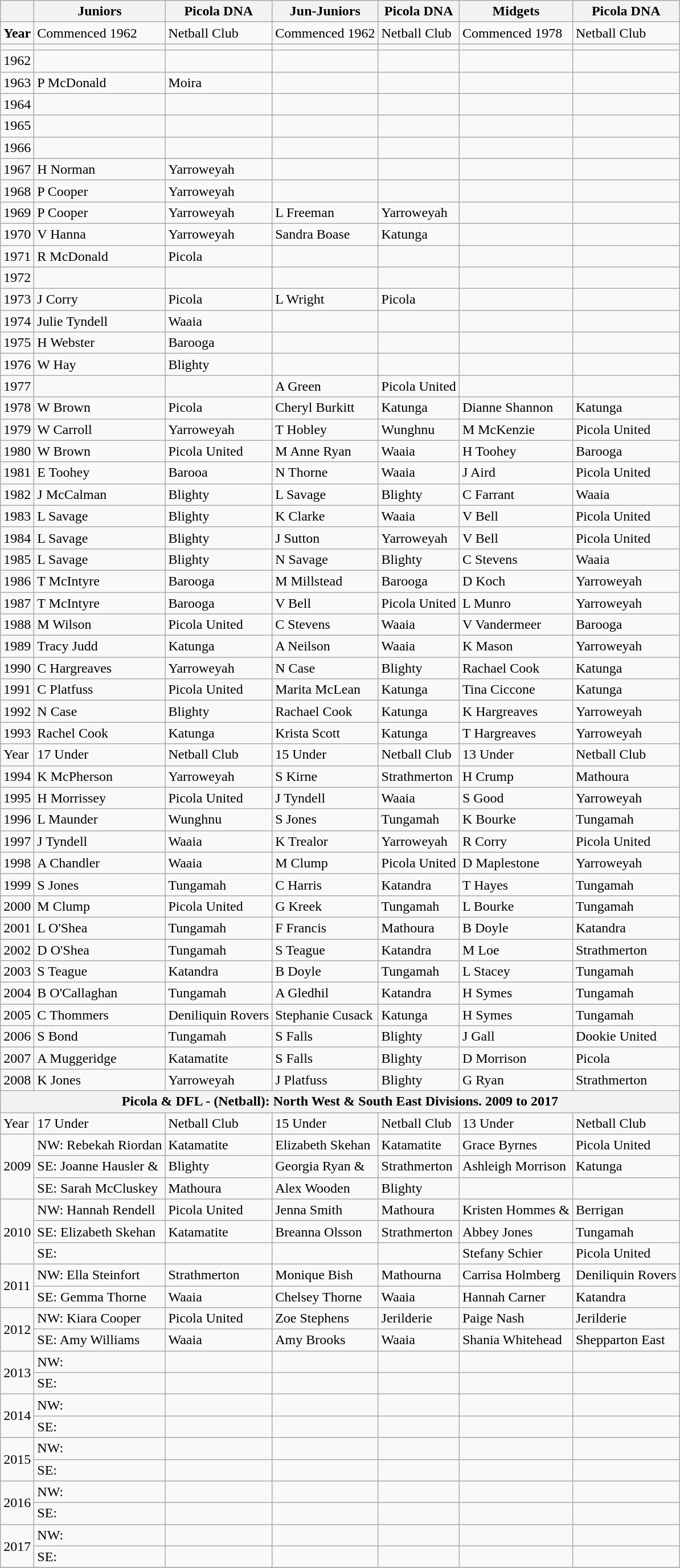<table class="wikitable collapsible collapsed">
<tr>
<th></th>
<th><span>Juniors</span></th>
<th>Picola DNA</th>
<th><span>Jun-Juniors</span></th>
<th>Picola DNA</th>
<th><span>Midgets</span></th>
<th>Picola DNA</th>
</tr>
<tr>
<td><strong>Year</strong></td>
<td>Commenced 1962</td>
<td>Netball Club</td>
<td>Commenced 1962</td>
<td>Netball Club</td>
<td>Commenced 1978</td>
<td>Netball Club</td>
</tr>
<tr>
<td></td>
<td></td>
<td></td>
<td></td>
<td></td>
<td></td>
<td></td>
</tr>
<tr>
<td>1962</td>
<td></td>
<td></td>
<td></td>
<td></td>
<td></td>
<td></td>
</tr>
<tr>
<td>1963</td>
<td>P McDonald</td>
<td>Moira</td>
<td></td>
<td></td>
<td></td>
<td></td>
</tr>
<tr>
<td>1964</td>
<td></td>
<td></td>
<td></td>
<td></td>
<td></td>
<td></td>
</tr>
<tr>
<td>1965</td>
<td></td>
<td></td>
<td></td>
<td></td>
<td></td>
<td></td>
</tr>
<tr>
<td>1966</td>
<td></td>
<td></td>
<td></td>
<td></td>
<td></td>
<td></td>
</tr>
<tr>
<td>1967</td>
<td>H Norman</td>
<td>Yarroweyah</td>
<td></td>
<td></td>
<td></td>
<td></td>
</tr>
<tr>
<td>1968</td>
<td>P Cooper</td>
<td>Yarroweyah</td>
<td></td>
<td></td>
<td></td>
<td></td>
</tr>
<tr>
<td>1969</td>
<td>P Cooper</td>
<td>Yarroweyah</td>
<td>L Freeman</td>
<td>Yarroweyah</td>
<td></td>
<td></td>
</tr>
<tr>
<td>1970</td>
<td>V Hanna</td>
<td>Yarroweyah</td>
<td>Sandra Boase</td>
<td>Katunga</td>
<td></td>
<td></td>
</tr>
<tr>
<td>1971</td>
<td>R McDonald</td>
<td>Picola</td>
<td></td>
<td></td>
<td></td>
<td></td>
</tr>
<tr>
<td>1972</td>
<td></td>
<td></td>
<td></td>
<td></td>
<td></td>
<td></td>
</tr>
<tr>
<td>1973</td>
<td>J Corry</td>
<td>Picola</td>
<td>L Wright</td>
<td>Picola</td>
<td></td>
<td></td>
</tr>
<tr>
<td>1974</td>
<td>Julie Tyndell</td>
<td>Waaia</td>
<td></td>
<td></td>
<td></td>
<td></td>
</tr>
<tr>
<td>1975</td>
<td>H Webster</td>
<td>Barooga</td>
<td></td>
<td></td>
<td></td>
<td></td>
</tr>
<tr>
<td>1976</td>
<td>W Hay</td>
<td>Blighty</td>
<td></td>
<td></td>
<td></td>
<td></td>
</tr>
<tr>
<td>1977</td>
<td></td>
<td></td>
<td>A Green</td>
<td>Picola United</td>
<td></td>
<td></td>
</tr>
<tr>
<td>1978</td>
<td>W Brown</td>
<td>Picola</td>
<td>Cheryl Burkitt</td>
<td>Katunga</td>
<td>Dianne Shannon</td>
<td>Katunga</td>
</tr>
<tr>
<td>1979</td>
<td>W Carroll</td>
<td>Yarroweyah</td>
<td>T Hobley</td>
<td>Wunghnu</td>
<td>M McKenzie</td>
<td>Picola United</td>
</tr>
<tr>
<td>1980</td>
<td>W Brown</td>
<td>Picola United</td>
<td>M Anne Ryan</td>
<td>Waaia</td>
<td>H Toohey</td>
<td>Barooga</td>
</tr>
<tr>
<td>1981</td>
<td>E Toohey</td>
<td>Barooa</td>
<td>N Thorne</td>
<td>Waaia</td>
<td>J Aird</td>
<td>Picola United</td>
</tr>
<tr>
<td>1982</td>
<td>J McCalman</td>
<td>Blighty</td>
<td>L Savage</td>
<td>Blighty</td>
<td>C Farrant</td>
<td>Waaia</td>
</tr>
<tr>
<td>1983</td>
<td>L Savage</td>
<td>Blighty</td>
<td>K Clarke</td>
<td>Waaia</td>
<td>V Bell</td>
<td>Picola United</td>
</tr>
<tr>
<td>1984</td>
<td>L Savage</td>
<td>Blighty</td>
<td>J Sutton</td>
<td>Yarroweyah</td>
<td>V Bell</td>
<td>Picola United</td>
</tr>
<tr>
<td>1985</td>
<td>L Savage</td>
<td>Blighty</td>
<td>N Savage</td>
<td>Blighty</td>
<td>C Stevens</td>
<td>Waaia</td>
</tr>
<tr>
<td>1986</td>
<td>T McIntyre</td>
<td>Barooga</td>
<td>M Millstead</td>
<td>Barooga</td>
<td>D Koch</td>
<td>Yarroweyah</td>
</tr>
<tr>
<td>1987</td>
<td>T McIntyre</td>
<td>Barooga</td>
<td>V Bell</td>
<td>Picola United</td>
<td>L Munro</td>
<td>Yarroweyah</td>
</tr>
<tr>
<td>1988</td>
<td>M Wilson</td>
<td>Picola United</td>
<td>C Stevens</td>
<td>Waaia</td>
<td>V Vandermeer</td>
<td>Barooga</td>
</tr>
<tr>
<td>1989</td>
<td>Tracy Judd</td>
<td>Katunga</td>
<td>A Neilson</td>
<td>Waaia</td>
<td>K Mason</td>
<td>Yarroweyah</td>
</tr>
<tr>
<td>1990</td>
<td>C Hargreaves</td>
<td>Yarroweyah</td>
<td>N Case</td>
<td>Blighty</td>
<td>Rachael Cook</td>
<td>Katunga</td>
</tr>
<tr>
<td>1991</td>
<td>C Platfuss</td>
<td>Picola United</td>
<td>Marita McLean</td>
<td>Katunga</td>
<td>Tina Ciccone</td>
<td>Katunga</td>
</tr>
<tr>
<td>1992</td>
<td>N Case</td>
<td>Blighty</td>
<td>Rachael Cook</td>
<td>Katunga</td>
<td>K Hargreaves</td>
<td>Yarroweyah</td>
</tr>
<tr>
<td>1993</td>
<td>Rachel Cook</td>
<td>Katunga</td>
<td>Krista Scott</td>
<td>Katunga</td>
<td>T Hargreaves</td>
<td>Yarroweyah</td>
</tr>
<tr>
<td>Year</td>
<td><span>17 Under</span></td>
<td>Netball Club</td>
<td><span>15 Under</span></td>
<td>Netball Club</td>
<td><span>13 Under</span></td>
<td>Netball Club</td>
</tr>
<tr>
<td>1994</td>
<td>K McPherson</td>
<td>Yarroweyah</td>
<td>S Kirne</td>
<td>Strathmerton</td>
<td>H Crump</td>
<td>Mathoura</td>
</tr>
<tr>
<td>1995</td>
<td>H Morrissey</td>
<td>Picola United</td>
<td>J Tyndell</td>
<td>Waaia</td>
<td>S Good</td>
<td>Yarroweyah</td>
</tr>
<tr>
<td>1996</td>
<td>L Maunder</td>
<td>Wunghnu</td>
<td>S Jones</td>
<td>Tungamah</td>
<td>K Bourke</td>
<td>Tungamah</td>
</tr>
<tr>
<td>1997</td>
<td>J Tyndell</td>
<td>Waaia</td>
<td>K Trealor</td>
<td>Yarroweyah</td>
<td>R Corry</td>
<td>Picola United</td>
</tr>
<tr>
<td>1998</td>
<td>A Chandler</td>
<td>Waaia</td>
<td>M Clump</td>
<td>Picola United</td>
<td>D Maplestone</td>
<td>Yarroweyah</td>
</tr>
<tr>
<td>1999</td>
<td>S Jones</td>
<td>Tungamah</td>
<td>C Harris</td>
<td>Katandra</td>
<td>T Hayes</td>
<td>Tungamah</td>
</tr>
<tr>
<td>2000</td>
<td>M Clump</td>
<td>Picola United</td>
<td>G Kreek</td>
<td>Tungamah</td>
<td>L Bourke</td>
<td>Tungamah</td>
</tr>
<tr>
<td>2001</td>
<td>L O'Shea</td>
<td>Tungamah</td>
<td>F Francis</td>
<td>Mathoura</td>
<td>B Doyle</td>
<td>Katandra</td>
</tr>
<tr>
<td>2002</td>
<td>D O'Shea</td>
<td>Tungamah</td>
<td>S Teague</td>
<td>Katandra</td>
<td>M Loe</td>
<td>Strathmerton</td>
</tr>
<tr>
<td>2003</td>
<td>S Teague</td>
<td>Katandra</td>
<td>B Doyle</td>
<td>Tungamah</td>
<td>L Stacey</td>
<td>Tungamah</td>
</tr>
<tr>
<td>2004</td>
<td>B O'Callaghan</td>
<td>Tungamah</td>
<td>A Gledhil</td>
<td>Katandra</td>
<td>H Symes</td>
<td>Tungamah</td>
</tr>
<tr>
<td>2005</td>
<td>C Thommers</td>
<td>Deniliquin Rovers</td>
<td>Stephanie Cusack</td>
<td>Katunga</td>
<td>H Symes</td>
<td>Tungamah</td>
</tr>
<tr>
<td>2006</td>
<td>S Bond</td>
<td>Tungamah</td>
<td>S Falls</td>
<td>Blighty</td>
<td>J Gall</td>
<td>Dookie United</td>
</tr>
<tr>
<td>2007</td>
<td>A Muggeridge</td>
<td>Katamatite</td>
<td>S Falls</td>
<td>Blighty</td>
<td>D Morrison</td>
<td>Picola</td>
</tr>
<tr>
<td>2008</td>
<td>K Jones</td>
<td>Yarroweyah</td>
<td>J Platfuss</td>
<td>Blighty</td>
<td>G Ryan</td>
<td>Strathmerton</td>
</tr>
<tr>
<th colspan=7>Picola & DFL - (Netball): North West & South East Divisions. 2009 to 2017</th>
</tr>
<tr>
<td>Year</td>
<td><span>17 Under</span></td>
<td>Netball Club</td>
<td><span>15 Under</span></td>
<td>Netball Club</td>
<td><span>13 Under</span></td>
<td>Netball Club</td>
</tr>
<tr>
<td rowspan="3">2009</td>
<td>NW: Rebekah Riordan</td>
<td>Katamatite</td>
<td>Elizabeth Skehan</td>
<td>Katamatite</td>
<td>Grace Byrnes</td>
<td>Picola United</td>
</tr>
<tr>
<td>SE: Joanne Hausler &</td>
<td>Blighty</td>
<td>Georgia Ryan &</td>
<td>Strathmerton</td>
<td>Ashleigh Morrison</td>
<td>Katunga</td>
</tr>
<tr>
<td>SE: Sarah McCluskey</td>
<td>Mathoura</td>
<td>Alex Wooden</td>
<td>Blighty</td>
<td></td>
<td></td>
</tr>
<tr>
<td rowspan="3">2010</td>
<td>NW: Hannah Rendell</td>
<td>Picola United</td>
<td>Jenna Smith</td>
<td>Mathoura</td>
<td>Kristen Hommes &</td>
<td>Berrigan</td>
</tr>
<tr>
<td>SE: Elizabeth Skehan</td>
<td>Katamatite</td>
<td>Breanna Olsson</td>
<td>Strathmerton</td>
<td>Abbey Jones</td>
<td>Tungamah</td>
</tr>
<tr>
<td>SE:</td>
<td></td>
<td></td>
<td></td>
<td>Stefany Schier</td>
<td>Picola United</td>
</tr>
<tr>
<td rowspan="2">2011</td>
<td>NW: Ella Steinfort</td>
<td>Strathmerton</td>
<td>Monique Bish</td>
<td>Mathourna</td>
<td>Carrisa Holmberg</td>
<td>Deniliquin Rovers</td>
</tr>
<tr>
<td>SE: Gemma Thorne</td>
<td>Waaia</td>
<td>Chelsey Thorne</td>
<td>Waaia</td>
<td>Hannah Carner</td>
<td>Katandra</td>
</tr>
<tr>
<td rowspan="2">2012</td>
<td>NW: Kiara Cooper</td>
<td>Picola United</td>
<td>Zoe Stephens</td>
<td>Jerilderie</td>
<td>Paige Nash</td>
<td>Jerilderie</td>
</tr>
<tr>
<td>SE: Amy Williams</td>
<td>Waaia</td>
<td>Amy Brooks</td>
<td>Waaia</td>
<td>Shania Whitehead</td>
<td>Shepparton East</td>
</tr>
<tr>
<td rowspan="2">2013</td>
<td>NW:</td>
<td></td>
<td></td>
<td></td>
<td></td>
<td></td>
</tr>
<tr>
<td>SE:</td>
<td></td>
<td></td>
<td></td>
<td></td>
<td></td>
</tr>
<tr>
<td rowspan="2">2014</td>
<td>NW:</td>
<td></td>
<td></td>
<td></td>
<td></td>
<td></td>
</tr>
<tr>
<td>SE:</td>
<td></td>
<td></td>
<td></td>
<td></td>
<td></td>
</tr>
<tr>
<td rowspan="2">2015</td>
<td>NW:</td>
<td></td>
<td></td>
<td></td>
<td></td>
<td></td>
</tr>
<tr>
<td>SE:</td>
<td></td>
<td></td>
<td></td>
<td></td>
<td></td>
</tr>
<tr>
<td rowspan="2">2016</td>
<td>NW:</td>
<td></td>
<td></td>
<td></td>
<td></td>
<td></td>
</tr>
<tr>
<td>SE:</td>
<td></td>
<td></td>
<td></td>
<td></td>
<td></td>
</tr>
<tr>
<td rowspan="2">2017</td>
<td>NW:</td>
<td></td>
<td></td>
<td></td>
<td></td>
<td></td>
</tr>
<tr>
<td>SE:</td>
<td></td>
<td></td>
<td></td>
<td></td>
<td></td>
</tr>
<tr>
</tr>
</table>
